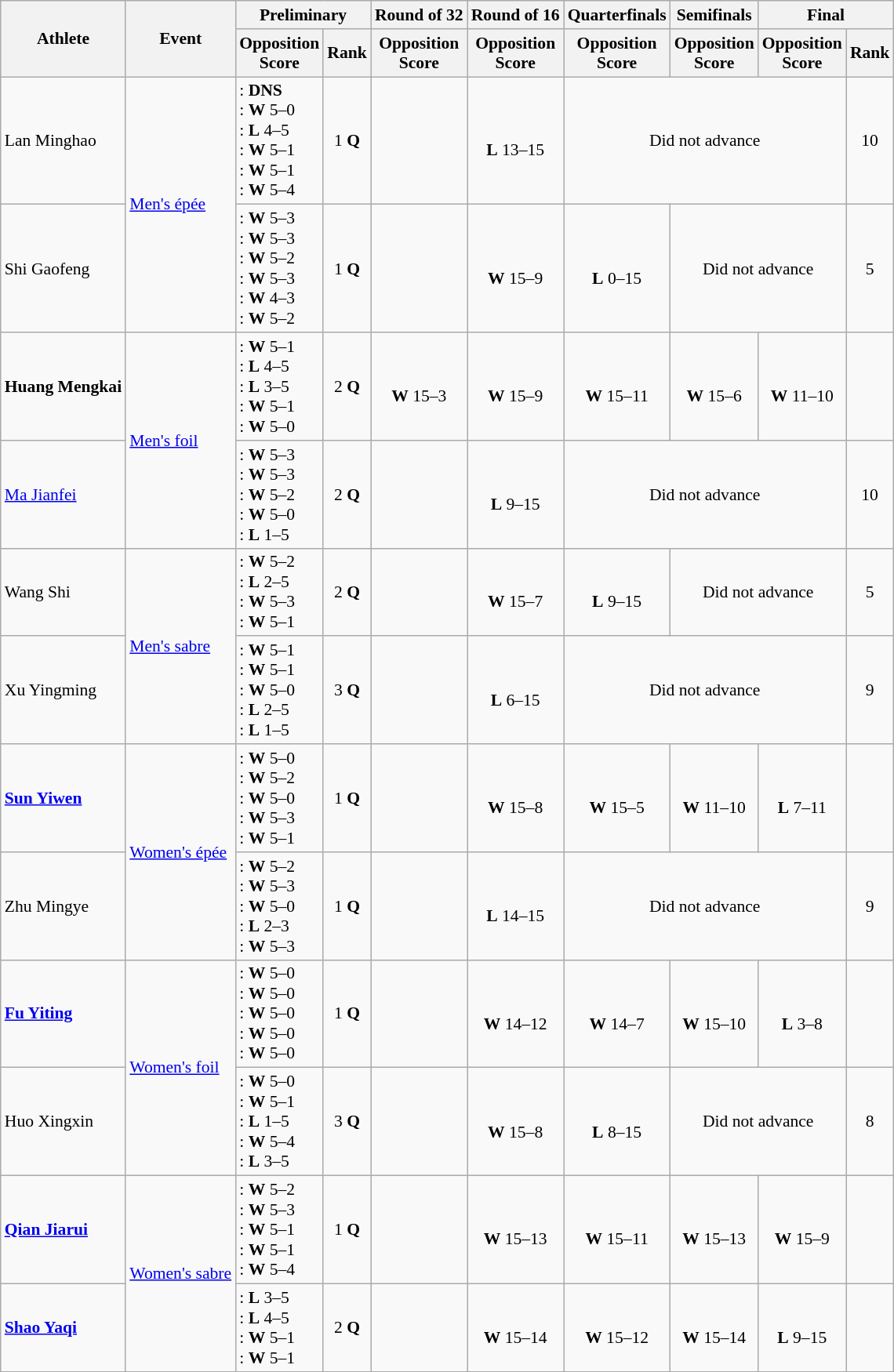<table class=wikitable style=font-size:90%;text-align:center>
<tr>
<th rowspan="2">Athlete</th>
<th rowspan="2">Event</th>
<th colspan="2">Preliminary</th>
<th>Round of 32</th>
<th>Round of 16</th>
<th>Quarterfinals</th>
<th>Semifinals</th>
<th colspan="2">Final</th>
</tr>
<tr>
<th>Opposition<br>Score</th>
<th>Rank</th>
<th>Opposition<br>Score</th>
<th>Opposition<br>Score</th>
<th>Opposition<br>Score</th>
<th>Opposition<br>Score</th>
<th>Opposition<br>Score</th>
<th>Rank</th>
</tr>
<tr>
<td align=left>Lan Minghao</td>
<td align=left rowspan=2><a href='#'>Men's épée</a></td>
<td align=left>: <strong>DNS</strong><br>: <strong>W</strong> 5–0<br>: <strong>L</strong> 4–5<br>: <strong>W</strong> 5–1<br>: <strong>W</strong> 5–1<br>: <strong>W</strong> 5–4</td>
<td>1 <strong>Q</strong></td>
<td></td>
<td><br><strong>L</strong> 13–15</td>
<td colspan=3>Did not advance</td>
<td>10</td>
</tr>
<tr>
<td align=left>Shi Gaofeng</td>
<td align=left>: <strong>W</strong> 5–3<br>: <strong>W</strong> 5–3<br>: <strong>W</strong> 5–2<br>: <strong>W</strong> 5–3<br>: <strong>W</strong> 4–3<br>: <strong>W</strong> 5–2</td>
<td>1 <strong>Q</strong></td>
<td></td>
<td><br><strong>W</strong> 15–9</td>
<td><br><strong>L</strong> 0–15</td>
<td colspan=2>Did not advance</td>
<td>5</td>
</tr>
<tr>
<td align=left><strong>Huang Mengkai</strong></td>
<td align=left rowspan=2><a href='#'>Men's foil</a></td>
<td align=left>: <strong>W</strong> 5–1<br>: <strong>L</strong> 4–5<br>: <strong>L</strong> 3–5<br>: <strong>W</strong> 5–1<br>: <strong>W</strong> 5–0</td>
<td>2 <strong>Q</strong></td>
<td><br><strong>W</strong> 15–3</td>
<td><br><strong>W</strong> 15–9</td>
<td><br><strong>W</strong> 15–11</td>
<td><br><strong>W</strong> 15–6</td>
<td><br><strong>W</strong> 11–10</td>
<td></td>
</tr>
<tr>
<td align=left><a href='#'>Ma Jianfei</a></td>
<td align=left>: <strong>W</strong> 5–3<br>: <strong>W</strong> 5–3<br>: <strong>W</strong> 5–2<br>: <strong>W</strong> 5–0<br>: <strong>L</strong> 1–5</td>
<td>2 <strong>Q</strong></td>
<td></td>
<td><br><strong>L</strong> 9–15</td>
<td colspan=3>Did not advance</td>
<td>10</td>
</tr>
<tr>
<td align=left>Wang Shi</td>
<td align=left rowspan=2><a href='#'>Men's sabre</a></td>
<td align=left>: <strong>W</strong> 5–2<br>: <strong>L</strong> 2–5<br>: <strong>W</strong> 5–3<br>: <strong>W</strong> 5–1</td>
<td>2 <strong>Q</strong></td>
<td></td>
<td><br><strong>W</strong> 15–7</td>
<td><br><strong>L</strong> 9–15</td>
<td colspan=2>Did not advance</td>
<td>5</td>
</tr>
<tr>
<td align=left>Xu Yingming</td>
<td align=left>: <strong>W</strong> 5–1<br>: <strong>W</strong> 5–1<br>: <strong>W</strong> 5–0<br>: <strong>L</strong> 2–5<br>: <strong>L</strong> 1–5</td>
<td>3 <strong>Q</strong></td>
<td></td>
<td><br><strong>L</strong> 6–15</td>
<td colspan=3>Did not advance</td>
<td>9</td>
</tr>
<tr>
<td align=left><strong><a href='#'>Sun Yiwen</a></strong></td>
<td align=left rowspan=2><a href='#'>Women's épée</a></td>
<td align=left>: <strong>W</strong> 5–0<br>: <strong>W</strong> 5–2<br>: <strong>W</strong> 5–0<br>: <strong>W</strong> 5–3<br>: <strong>W</strong> 5–1</td>
<td>1 <strong>Q</strong></td>
<td></td>
<td><br><strong>W</strong> 15–8</td>
<td><br><strong>W</strong> 15–5</td>
<td><br><strong>W</strong> 11–10</td>
<td><br><strong>L</strong> 7–11</td>
<td></td>
</tr>
<tr>
<td align=left>Zhu Mingye</td>
<td align=left>: <strong>W</strong> 5–2<br>: <strong>W</strong> 5–3<br>: <strong>W</strong> 5–0<br>: <strong>L</strong> 2–3<br>: <strong>W</strong> 5–3</td>
<td>1 <strong>Q</strong></td>
<td></td>
<td><br><strong>L</strong> 14–15</td>
<td colspan=3>Did not advance</td>
<td>9</td>
</tr>
<tr>
<td align=left><strong><a href='#'>Fu Yiting</a></strong></td>
<td align=left rowspan=2><a href='#'>Women's foil</a></td>
<td align=left>: <strong>W</strong> 5–0<br>: <strong>W</strong> 5–0<br>: <strong>W</strong> 5–0<br>: <strong>W</strong> 5–0<br>: <strong>W</strong> 5–0</td>
<td>1 <strong>Q</strong></td>
<td></td>
<td><br><strong>W</strong> 14–12</td>
<td><br><strong>W</strong> 14–7</td>
<td><br><strong>W</strong> 15–10</td>
<td><br><strong>L</strong> 3–8</td>
<td></td>
</tr>
<tr>
<td align=left>Huo Xingxin</td>
<td align=left>: <strong>W</strong> 5–0<br>: <strong>W</strong> 5–1<br>: <strong>L</strong> 1–5<br>: <strong>W</strong> 5–4<br>: <strong>L</strong> 3–5</td>
<td>3 <strong>Q</strong></td>
<td></td>
<td><br><strong>W</strong> 15–8</td>
<td><br><strong>L</strong> 8–15</td>
<td colspan=2>Did not advance</td>
<td>8</td>
</tr>
<tr>
<td align=left><strong><a href='#'>Qian Jiarui</a></strong></td>
<td align=left rowspan=2><a href='#'>Women's sabre</a></td>
<td align=left>: <strong>W</strong> 5–2<br>: <strong>W</strong> 5–3<br>: <strong>W</strong> 5–1<br>: <strong>W</strong> 5–1<br>: <strong>W</strong> 5–4</td>
<td>1 <strong>Q</strong></td>
<td></td>
<td><br><strong>W</strong> 15–13</td>
<td><br><strong>W</strong> 15–11</td>
<td><br><strong>W</strong> 15–13</td>
<td><br><strong>W</strong> 15–9</td>
<td></td>
</tr>
<tr>
<td align=left><strong><a href='#'>Shao Yaqi</a></strong></td>
<td align=left>: <strong>L</strong> 3–5<br>: <strong>L</strong> 4–5<br>: <strong>W</strong> 5–1<br>: <strong>W</strong> 5–1</td>
<td>2 <strong>Q</strong></td>
<td></td>
<td><br><strong>W</strong> 15–14</td>
<td><br><strong>W</strong> 15–12</td>
<td><br><strong>W</strong> 15–14</td>
<td><br><strong>L</strong> 9–15</td>
<td></td>
</tr>
</table>
